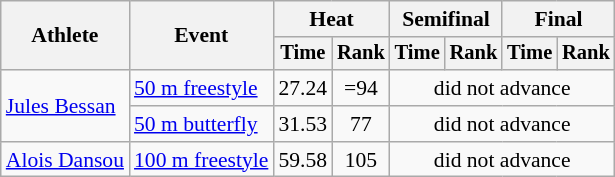<table class=wikitable style="font-size:90%">
<tr>
<th rowspan="2">Athlete</th>
<th rowspan="2">Event</th>
<th colspan="2">Heat</th>
<th colspan="2">Semifinal</th>
<th colspan="2">Final</th>
</tr>
<tr style="font-size:95%">
<th>Time</th>
<th>Rank</th>
<th>Time</th>
<th>Rank</th>
<th>Time</th>
<th>Rank</th>
</tr>
<tr align=center>
<td align=left rowspan=2><a href='#'>Jules Bessan</a></td>
<td align=left><a href='#'>50 m freestyle</a></td>
<td>27.24</td>
<td>=94</td>
<td colspan=4>did not advance</td>
</tr>
<tr align=center>
<td align=left><a href='#'>50 m butterfly</a></td>
<td>31.53</td>
<td>77</td>
<td colspan=4>did not advance</td>
</tr>
<tr align=center>
<td align=left rowspan=2><a href='#'>Alois Dansou</a></td>
<td align=left><a href='#'>100 m freestyle</a></td>
<td>59.58</td>
<td>105</td>
<td colspan=4>did not advance</td>
</tr>
</table>
